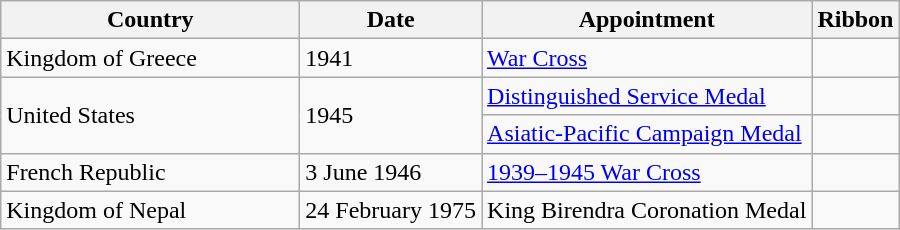<table class="wikitable sortable plainrowheaders">
<tr>
<th scope="col" style="width:12em;">Country</th>
<th scope="col">Date</th>
<th scope="col">Appointment</th>
<th scope="col">Ribbon</th>
</tr>
<tr>
<td> Kingdom of Greece</td>
<td>1941</td>
<td><a href='#'>War Cross</a></td>
<td></td>
</tr>
<tr>
<td rowspan=2> United States</td>
<td rowspan="2">1945</td>
<td><a href='#'>Distinguished Service Medal</a></td>
<td></td>
</tr>
<tr>
<td><a href='#'>Asiatic-Pacific Campaign Medal</a></td>
<td></td>
</tr>
<tr>
<td> French Republic</td>
<td>3 June 1946</td>
<td><a href='#'>1939–1945 War Cross</a></td>
<td></td>
</tr>
<tr>
<td> Kingdom of Nepal</td>
<td>24 February 1975</td>
<td>King Birendra Coronation Medal</td>
<td></td>
</tr>
</table>
